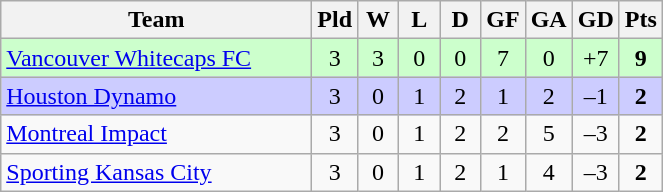<table class="wikitable" style="text-align: center;">
<tr>
<th width="200">Team</th>
<th width="20">Pld</th>
<th width="20">W</th>
<th width="20">L</th>
<th width="20">D</th>
<th width="20">GF</th>
<th width="20">GA</th>
<th width="20">GD</th>
<th width="20">Pts</th>
</tr>
<tr bgcolor="#ccffcc">
<td style="text-align:left;"><a href='#'>Vancouver Whitecaps FC</a></td>
<td>3</td>
<td>3</td>
<td>0</td>
<td>0</td>
<td>7</td>
<td>0</td>
<td>+7</td>
<td><strong>9</strong></td>
</tr>
<tr bgcolor="#ccccff">
<td style="text-align:left;"><a href='#'>Houston Dynamo</a></td>
<td>3</td>
<td>0</td>
<td>1</td>
<td>2</td>
<td>1</td>
<td>2</td>
<td>–1</td>
<td><strong>2</strong></td>
</tr>
<tr>
<td style="text-align:left;"><a href='#'>Montreal Impact</a></td>
<td>3</td>
<td>0</td>
<td>1</td>
<td>2</td>
<td>2</td>
<td>5</td>
<td>–3</td>
<td><strong>2</strong></td>
</tr>
<tr>
<td style="text-align:left;"><a href='#'>Sporting Kansas City</a></td>
<td>3</td>
<td>0</td>
<td>1</td>
<td>2</td>
<td>1</td>
<td>4</td>
<td>–3</td>
<td><strong>2</strong></td>
</tr>
</table>
